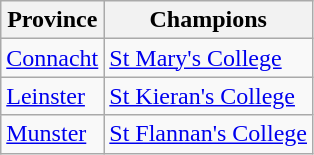<table class="wikitable">
<tr>
<th>Province</th>
<th>Champions</th>
</tr>
<tr>
<td><a href='#'>Connacht</a></td>
<td><a href='#'>St Mary's College</a></td>
</tr>
<tr>
<td><a href='#'>Leinster</a></td>
<td><a href='#'>St Kieran's College</a></td>
</tr>
<tr>
<td><a href='#'>Munster</a></td>
<td><a href='#'>St Flannan's College</a></td>
</tr>
</table>
